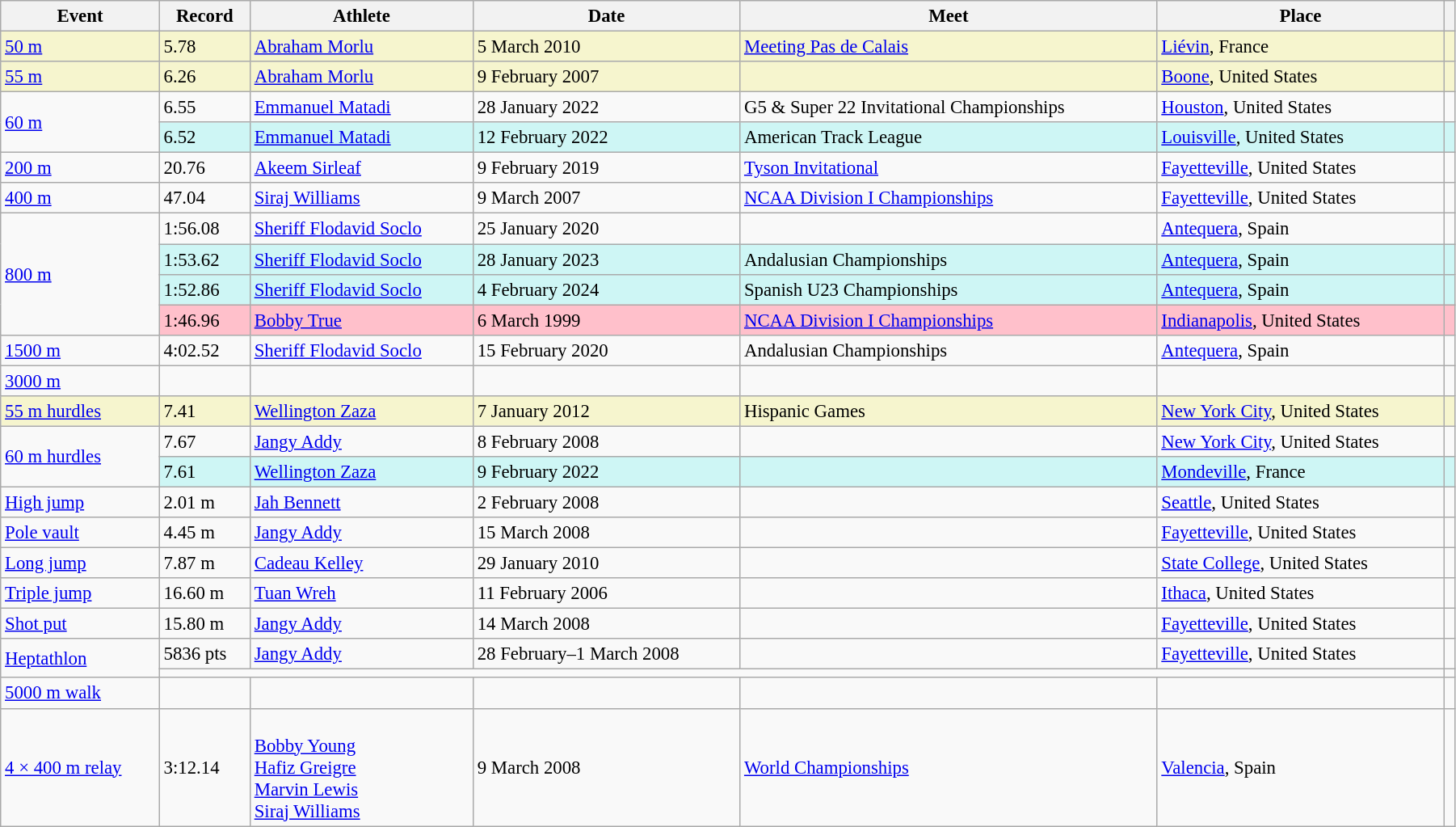<table class="wikitable" style="font-size:95%; width: 95%;">
<tr>
<th>Event</th>
<th>Record</th>
<th>Athlete</th>
<th>Date</th>
<th>Meet</th>
<th>Place</th>
<th></th>
</tr>
<tr style="background:#f6F5CE;">
<td><a href='#'>50 m</a></td>
<td>5.78</td>
<td><a href='#'>Abraham Morlu</a></td>
<td>5 March 2010</td>
<td><a href='#'>Meeting Pas de Calais</a></td>
<td><a href='#'>Liévin</a>, France</td>
<td></td>
</tr>
<tr style="background:#f6F5CE;">
<td><a href='#'>55 m</a></td>
<td>6.26</td>
<td><a href='#'>Abraham Morlu</a></td>
<td>9 February 2007</td>
<td></td>
<td><a href='#'>Boone</a>, United States</td>
<td></td>
</tr>
<tr>
<td rowspan=2><a href='#'>60 m</a></td>
<td>6.55</td>
<td><a href='#'>Emmanuel Matadi</a></td>
<td>28 January 2022</td>
<td>G5 & Super 22 Invitational Championships</td>
<td><a href='#'>Houston</a>, United States</td>
<td></td>
</tr>
<tr bgcolor=#CEF6F5>
<td>6.52</td>
<td><a href='#'>Emmanuel Matadi</a></td>
<td>12 February 2022</td>
<td>American Track League</td>
<td><a href='#'>Louisville</a>, United States</td>
<td></td>
</tr>
<tr>
<td><a href='#'>200 m</a></td>
<td>20.76</td>
<td><a href='#'>Akeem Sirleaf</a></td>
<td>9 February 2019</td>
<td><a href='#'>Tyson Invitational</a></td>
<td><a href='#'>Fayetteville</a>, United States</td>
<td></td>
</tr>
<tr>
<td><a href='#'>400 m</a></td>
<td>47.04</td>
<td><a href='#'>Siraj Williams</a></td>
<td>9 March 2007</td>
<td><a href='#'>NCAA Division I Championships</a></td>
<td><a href='#'>Fayetteville</a>, United States</td>
<td></td>
</tr>
<tr>
<td rowspan=4><a href='#'>800 m</a></td>
<td>1:56.08</td>
<td><a href='#'>Sheriff Flodavid Soclo</a></td>
<td>25 January 2020</td>
<td></td>
<td><a href='#'>Antequera</a>, Spain</td>
<td></td>
</tr>
<tr bgcolor=#CEF6F5>
<td>1:53.62</td>
<td><a href='#'>Sheriff Flodavid Soclo</a></td>
<td>28 January 2023</td>
<td>Andalusian Championships</td>
<td><a href='#'>Antequera</a>, Spain</td>
<td></td>
</tr>
<tr bgcolor=#CEF6F5>
<td>1:52.86</td>
<td><a href='#'>Sheriff Flodavid Soclo</a></td>
<td>4 February 2024</td>
<td>Spanish U23 Championships</td>
<td><a href='#'>Antequera</a>, Spain</td>
<td></td>
</tr>
<tr style="background:pink">
<td>1:46.96</td>
<td><a href='#'>Bobby True</a></td>
<td>6 March 1999</td>
<td><a href='#'>NCAA Division I Championships</a></td>
<td><a href='#'>Indianapolis</a>, United States</td>
<td></td>
</tr>
<tr>
<td><a href='#'>1500 m</a></td>
<td>4:02.52</td>
<td><a href='#'>Sheriff Flodavid Soclo</a></td>
<td>15 February 2020</td>
<td>Andalusian Championships</td>
<td><a href='#'>Antequera</a>, Spain</td>
<td></td>
</tr>
<tr>
<td><a href='#'>3000 m</a></td>
<td></td>
<td></td>
<td></td>
<td></td>
<td></td>
<td></td>
</tr>
<tr style="background:#f6F5CE;">
<td><a href='#'>55 m hurdles</a></td>
<td>7.41</td>
<td><a href='#'>Wellington Zaza</a></td>
<td>7 January 2012</td>
<td>Hispanic Games</td>
<td><a href='#'>New York City</a>, United States</td>
<td></td>
</tr>
<tr>
<td rowspan=2><a href='#'>60 m hurdles</a></td>
<td>7.67</td>
<td><a href='#'>Jangy Addy</a></td>
<td>8 February 2008</td>
<td></td>
<td><a href='#'>New York City</a>, United States</td>
<td></td>
</tr>
<tr bgcolor=#CEF6F5>
<td>7.61</td>
<td><a href='#'>Wellington Zaza</a></td>
<td>9 February 2022</td>
<td></td>
<td><a href='#'>Mondeville</a>, France</td>
<td></td>
</tr>
<tr>
<td><a href='#'>High jump</a></td>
<td>2.01 m</td>
<td><a href='#'>Jah Bennett</a></td>
<td>2 February 2008</td>
<td></td>
<td><a href='#'>Seattle</a>, United States</td>
<td></td>
</tr>
<tr>
<td><a href='#'>Pole vault</a></td>
<td>4.45 m</td>
<td><a href='#'>Jangy Addy</a></td>
<td>15 March 2008</td>
<td></td>
<td><a href='#'>Fayetteville</a>, United States</td>
<td></td>
</tr>
<tr>
<td><a href='#'>Long jump</a></td>
<td>7.87 m</td>
<td><a href='#'>Cadeau Kelley</a></td>
<td>29 January 2010</td>
<td></td>
<td><a href='#'>State College</a>, United States</td>
<td></td>
</tr>
<tr>
<td><a href='#'>Triple jump</a></td>
<td>16.60 m</td>
<td><a href='#'>Tuan Wreh</a></td>
<td>11 February 2006</td>
<td></td>
<td><a href='#'>Ithaca</a>, United States</td>
<td></td>
</tr>
<tr>
<td><a href='#'>Shot put</a></td>
<td>15.80 m</td>
<td><a href='#'>Jangy Addy</a></td>
<td>14 March 2008</td>
<td></td>
<td><a href='#'>Fayetteville</a>, United States</td>
<td></td>
</tr>
<tr>
<td rowspan=2><a href='#'>Heptathlon</a></td>
<td>5836 pts</td>
<td><a href='#'>Jangy Addy</a></td>
<td>28 February–1 March 2008</td>
<td></td>
<td><a href='#'>Fayetteville</a>, United States</td>
<td></td>
</tr>
<tr>
<td colspan=5></td>
<td></td>
</tr>
<tr>
<td><a href='#'>5000 m walk</a></td>
<td></td>
<td></td>
<td></td>
<td></td>
<td></td>
<td></td>
</tr>
<tr>
<td><a href='#'>4 × 400 m relay</a></td>
<td>3:12.14</td>
<td><br><a href='#'>Bobby Young</a><br><a href='#'>Hafiz Greigre</a><br><a href='#'>Marvin Lewis</a><br><a href='#'>Siraj Williams</a></td>
<td>9 March 2008</td>
<td><a href='#'>World Championships</a></td>
<td><a href='#'>Valencia</a>, Spain</td>
<td></td>
</tr>
</table>
